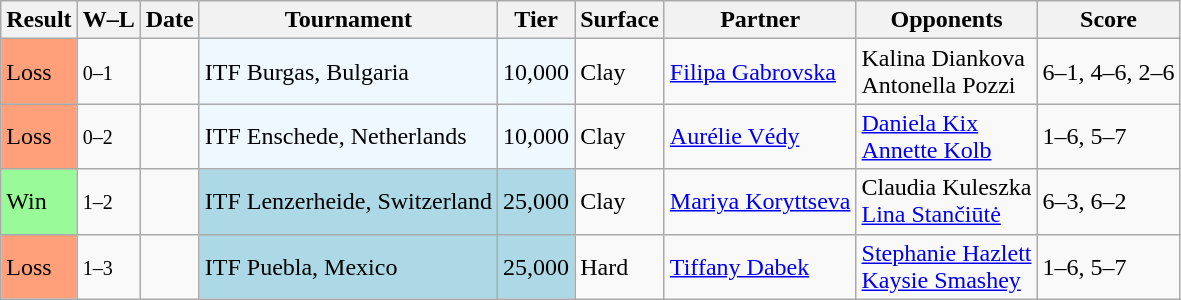<table class="sortable wikitable">
<tr>
<th>Result</th>
<th class="unsortable">W–L</th>
<th>Date</th>
<th>Tournament</th>
<th>Tier</th>
<th>Surface</th>
<th>Partner</th>
<th>Opponents</th>
<th class="unsortable">Score</th>
</tr>
<tr>
<td style="background:#ffa07a;">Loss</td>
<td><small>0–1</small></td>
<td></td>
<td style="background:#f0f8ff;">ITF Burgas, Bulgaria</td>
<td style="background:#f0f8ff;">10,000</td>
<td>Clay</td>
<td> <a href='#'>Filipa Gabrovska</a></td>
<td> Kalina Diankova <br>  Antonella Pozzi</td>
<td>6–1, 4–6, 2–6</td>
</tr>
<tr>
<td style="background:#ffa07a;">Loss</td>
<td><small>0–2</small></td>
<td></td>
<td style="background:#f0f8ff;">ITF Enschede, Netherlands</td>
<td style="background:#f0f8ff;">10,000</td>
<td>Clay</td>
<td> <a href='#'>Aurélie Védy</a></td>
<td> <a href='#'>Daniela Kix</a><br>  <a href='#'>Annette Kolb</a></td>
<td>1–6, 5–7</td>
</tr>
<tr>
<td style="background:#98fb98;">Win</td>
<td><small>1–2</small></td>
<td></td>
<td style="background:lightblue;">ITF Lenzerheide, Switzerland</td>
<td style="background:lightblue;">25,000</td>
<td>Clay</td>
<td> <a href='#'>Mariya Koryttseva</a></td>
<td> Claudia Kuleszka<br>  <a href='#'>Lina Stančiūtė</a></td>
<td>6–3, 6–2</td>
</tr>
<tr>
<td style="background:#ffa07a;">Loss</td>
<td><small>1–3</small></td>
<td></td>
<td style="background:lightblue;">ITF Puebla, Mexico</td>
<td style="background:lightblue;">25,000</td>
<td>Hard</td>
<td> <a href='#'>Tiffany Dabek</a></td>
<td> <a href='#'>Stephanie Hazlett</a><br>  <a href='#'>Kaysie Smashey</a></td>
<td>1–6, 5–7</td>
</tr>
</table>
